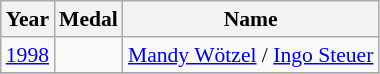<table class="wikitable" style="font-size:90%">
<tr>
<th>Year</th>
<th>Medal</th>
<th>Name</th>
</tr>
<tr>
<td><a href='#'>1998</a></td>
<td></td>
<td><a href='#'>Mandy Wötzel</a> / <a href='#'>Ingo Steuer</a></td>
</tr>
<tr>
</tr>
</table>
